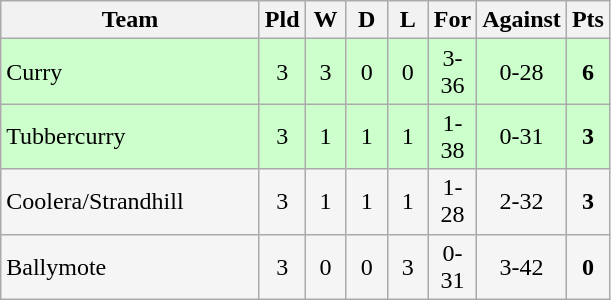<table class="wikitable">
<tr>
<th width=165>Team</th>
<th width=20>Pld</th>
<th width=20>W</th>
<th width=20>D</th>
<th width=20>L</th>
<th width=20>For</th>
<th width=20>Against</th>
<th width=20>Pts</th>
</tr>
<tr align=center style="background:#ccffcc;">
<td style="text-align:left;">Curry</td>
<td>3</td>
<td>3</td>
<td>0</td>
<td>0</td>
<td>3-36</td>
<td>0-28</td>
<td><strong>6</strong></td>
</tr>
<tr align=center style="background:#ccffcc;">
<td style="text-align:left;">Tubbercurry</td>
<td>3</td>
<td>1</td>
<td>1</td>
<td>1</td>
<td>1-38</td>
<td>0-31</td>
<td><strong>3</strong></td>
</tr>
<tr align=center style="background:#f5f5f5;">
<td style="text-align:left;">Coolera/Strandhill</td>
<td>3</td>
<td>1</td>
<td>1</td>
<td>1</td>
<td>1-28</td>
<td>2-32</td>
<td><strong>3</strong></td>
</tr>
<tr align=center style="background:#f5f5f5;">
<td style="text-align:left;">Ballymote</td>
<td>3</td>
<td>0</td>
<td>0</td>
<td>3</td>
<td>0-31</td>
<td>3-42</td>
<td><strong>0</strong></td>
</tr>
</table>
